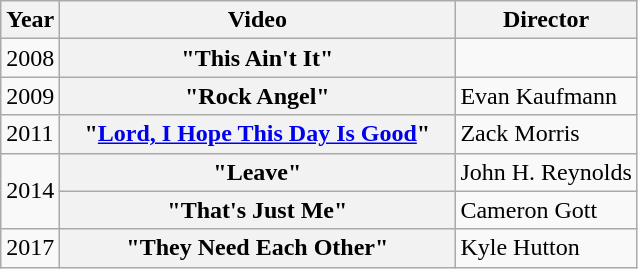<table class="wikitable plainrowheaders">
<tr>
<th>Year</th>
<th style="width:16em;">Video</th>
<th>Director</th>
</tr>
<tr>
<td>2008</td>
<th scope="row">"This Ain't It"</th>
<td></td>
</tr>
<tr>
<td>2009</td>
<th scope="row">"Rock Angel"</th>
<td>Evan Kaufmann</td>
</tr>
<tr>
<td>2011</td>
<th scope="row">"<a href='#'>Lord, I Hope This Day Is Good</a>"</th>
<td>Zack Morris</td>
</tr>
<tr>
<td rowspan="2">2014</td>
<th scope="row">"Leave"</th>
<td>John H. Reynolds</td>
</tr>
<tr>
<th scope="row">"That's Just Me"</th>
<td>Cameron Gott</td>
</tr>
<tr>
<td>2017</td>
<th scope="row">"They Need Each Other"</th>
<td>Kyle Hutton</td>
</tr>
</table>
